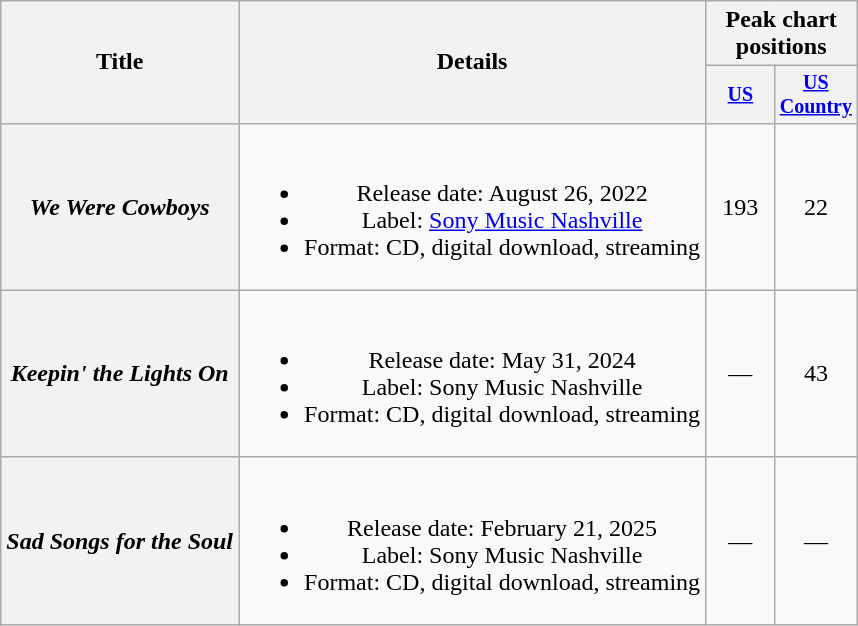<table class="wikitable plainrowheaders" style="text-align:center">
<tr>
<th rowspan="2">Title</th>
<th rowspan="2">Details</th>
<th colspan="2">Peak chart positions</th>
</tr>
<tr style="font-size:smaller;">
<th style="width:3em;"><a href='#'>US</a><br></th>
<th style="width:3em;"><a href='#'>US Country</a><br></th>
</tr>
<tr>
<th scope="row"><em>We Were Cowboys</em></th>
<td><br><ul><li>Release date: August 26, 2022</li><li>Label: <a href='#'>Sony Music Nashville</a></li><li>Format: CD, digital download, streaming</li></ul></td>
<td>193</td>
<td>22</td>
</tr>
<tr>
<th scope="row"><em>Keepin' the Lights On</em></th>
<td><br><ul><li>Release date: May 31, 2024</li><li>Label: Sony Music Nashville</li><li>Format: CD, digital download, streaming</li></ul></td>
<td>—</td>
<td>43</td>
</tr>
<tr>
<th scope="row"><em>Sad Songs for the Soul</em></th>
<td><br><ul><li>Release date: February 21, 2025</li><li>Label: Sony Music Nashville</li><li>Format: CD, digital download, streaming</li></ul></td>
<td>—</td>
<td>—</td>
</tr>
</table>
